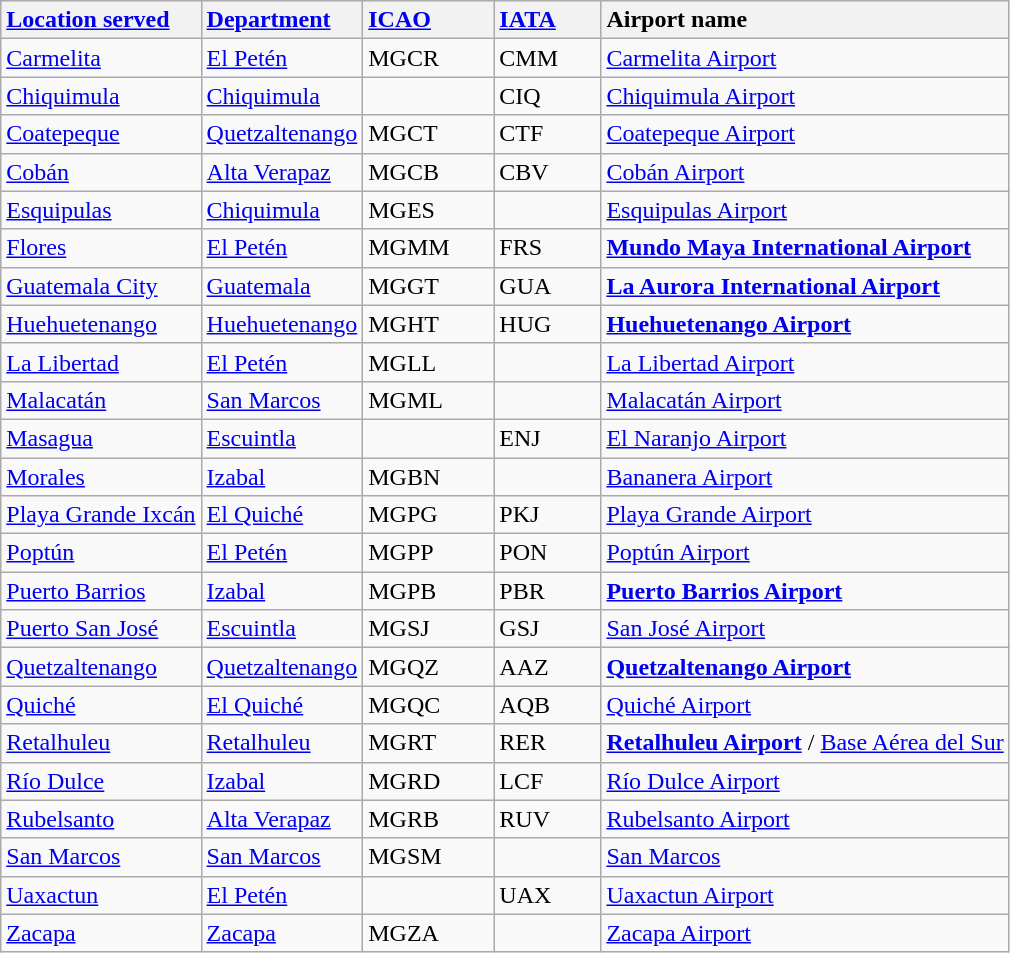<table class="wikitable sortable">
<tr>
<th style="text-align:left; white-space:nowrap;"><a href='#'>Location served</a></th>
<th style="text-align:left;"><a href='#'>Department</a></th>
<th style="text-align:left; width:5em;"><a href='#'>ICAO</a></th>
<th style="text-align:left; width:4em;"><a href='#'>IATA</a></th>
<th style="text-align:left; white-space:nowrap;">Airport name</th>
</tr>
<tr valign=top>
<td><a href='#'>Carmelita</a></td>
<td><a href='#'>El Petén</a></td>
<td>MGCR</td>
<td>CMM</td>
<td><a href='#'>Carmelita Airport</a></td>
</tr>
<tr valign=top>
<td><a href='#'>Chiquimula</a></td>
<td><a href='#'>Chiquimula</a></td>
<td></td>
<td>CIQ</td>
<td><a href='#'>Chiquimula Airport</a></td>
</tr>
<tr valign=top>
<td><a href='#'>Coatepeque</a></td>
<td><a href='#'>Quetzaltenango</a></td>
<td>MGCT</td>
<td>CTF</td>
<td><a href='#'>Coatepeque Airport</a></td>
</tr>
<tr valign=top>
<td><a href='#'>Cobán</a></td>
<td><a href='#'>Alta Verapaz</a></td>
<td>MGCB</td>
<td>CBV</td>
<td><a href='#'>Cobán Airport</a></td>
</tr>
<tr valign=top>
<td><a href='#'>Esquipulas</a></td>
<td><a href='#'>Chiquimula</a></td>
<td>MGES</td>
<td></td>
<td><a href='#'>Esquipulas Airport</a></td>
</tr>
<tr valign=top>
<td><a href='#'>Flores</a></td>
<td><a href='#'>El Petén</a></td>
<td>MGMM</td>
<td>FRS</td>
<td><strong><a href='#'>Mundo Maya International Airport</a></strong></td>
</tr>
<tr valign=top>
<td><a href='#'>Guatemala City</a></td>
<td><a href='#'>Guatemala</a></td>
<td>MGGT</td>
<td>GUA</td>
<td><strong><a href='#'>La Aurora International Airport</a></strong></td>
</tr>
<tr valign=top>
<td><a href='#'>Huehuetenango</a></td>
<td><a href='#'>Huehuetenango</a></td>
<td>MGHT</td>
<td>HUG</td>
<td><strong><a href='#'>Huehuetenango Airport</a></strong></td>
</tr>
<tr valign=top>
<td><a href='#'>La Libertad</a></td>
<td><a href='#'>El Petén</a></td>
<td>MGLL</td>
<td></td>
<td><a href='#'>La Libertad Airport</a></td>
</tr>
<tr valign=top>
<td><a href='#'>Malacatán</a></td>
<td><a href='#'>San Marcos</a></td>
<td>MGML</td>
<td></td>
<td><a href='#'>Malacatán Airport</a></td>
</tr>
<tr valign=top>
<td><a href='#'>Masagua</a></td>
<td><a href='#'>Escuintla</a></td>
<td></td>
<td>ENJ</td>
<td><a href='#'>El Naranjo Airport</a></td>
</tr>
<tr valign=top>
<td><a href='#'>Morales</a></td>
<td><a href='#'>Izabal</a></td>
<td>MGBN</td>
<td></td>
<td><a href='#'>Bananera Airport</a></td>
</tr>
<tr valign=top>
<td><a href='#'>Playa Grande Ixcán</a></td>
<td><a href='#'>El Quiché</a></td>
<td>MGPG</td>
<td>PKJ</td>
<td><a href='#'>Playa Grande Airport</a></td>
</tr>
<tr valign=top>
<td><a href='#'>Poptún</a></td>
<td><a href='#'>El Petén</a></td>
<td>MGPP</td>
<td>PON</td>
<td><a href='#'>Poptún Airport</a></td>
</tr>
<tr valign=top>
<td><a href='#'>Puerto Barrios</a></td>
<td><a href='#'>Izabal</a></td>
<td>MGPB</td>
<td>PBR</td>
<td><strong><a href='#'>Puerto Barrios Airport</a></strong></td>
</tr>
<tr valign=top>
<td><a href='#'>Puerto San José</a></td>
<td><a href='#'>Escuintla</a></td>
<td>MGSJ</td>
<td>GSJ</td>
<td><a href='#'>San José Airport</a></td>
</tr>
<tr valign=top>
<td><a href='#'>Quetzaltenango</a></td>
<td><a href='#'>Quetzaltenango</a></td>
<td>MGQZ</td>
<td>AAZ</td>
<td><strong><a href='#'>Quetzaltenango Airport</a></strong></td>
</tr>
<tr valign=top>
<td><a href='#'>Quiché</a></td>
<td><a href='#'>El Quiché</a></td>
<td>MGQC</td>
<td>AQB</td>
<td><a href='#'>Quiché Airport</a></td>
</tr>
<tr valign=top>
<td><a href='#'>Retalhuleu</a></td>
<td><a href='#'>Retalhuleu</a></td>
<td>MGRT</td>
<td>RER</td>
<td><strong><a href='#'>Retalhuleu Airport</a></strong> / <a href='#'>Base Aérea del Sur</a></td>
</tr>
<tr valign=top>
<td><a href='#'>Río Dulce</a></td>
<td><a href='#'>Izabal</a></td>
<td>MGRD</td>
<td>LCF</td>
<td><a href='#'>Río Dulce Airport</a></td>
</tr>
<tr valign=top>
<td><a href='#'>Rubelsanto</a></td>
<td><a href='#'>Alta Verapaz</a></td>
<td>MGRB</td>
<td>RUV</td>
<td><a href='#'>Rubelsanto Airport</a></td>
</tr>
<tr valign=top>
<td><a href='#'>San Marcos</a></td>
<td><a href='#'>San Marcos</a></td>
<td>MGSM</td>
<td></td>
<td><a href='#'>San Marcos</a></td>
</tr>
<tr valign=top>
<td><a href='#'>Uaxactun</a></td>
<td><a href='#'>El Petén</a></td>
<td></td>
<td>UAX</td>
<td><a href='#'>Uaxactun Airport</a></td>
</tr>
<tr valign=top>
<td><a href='#'>Zacapa</a></td>
<td><a href='#'>Zacapa</a></td>
<td>MGZA</td>
<td></td>
<td><a href='#'>Zacapa Airport</a></td>
</tr>
</table>
